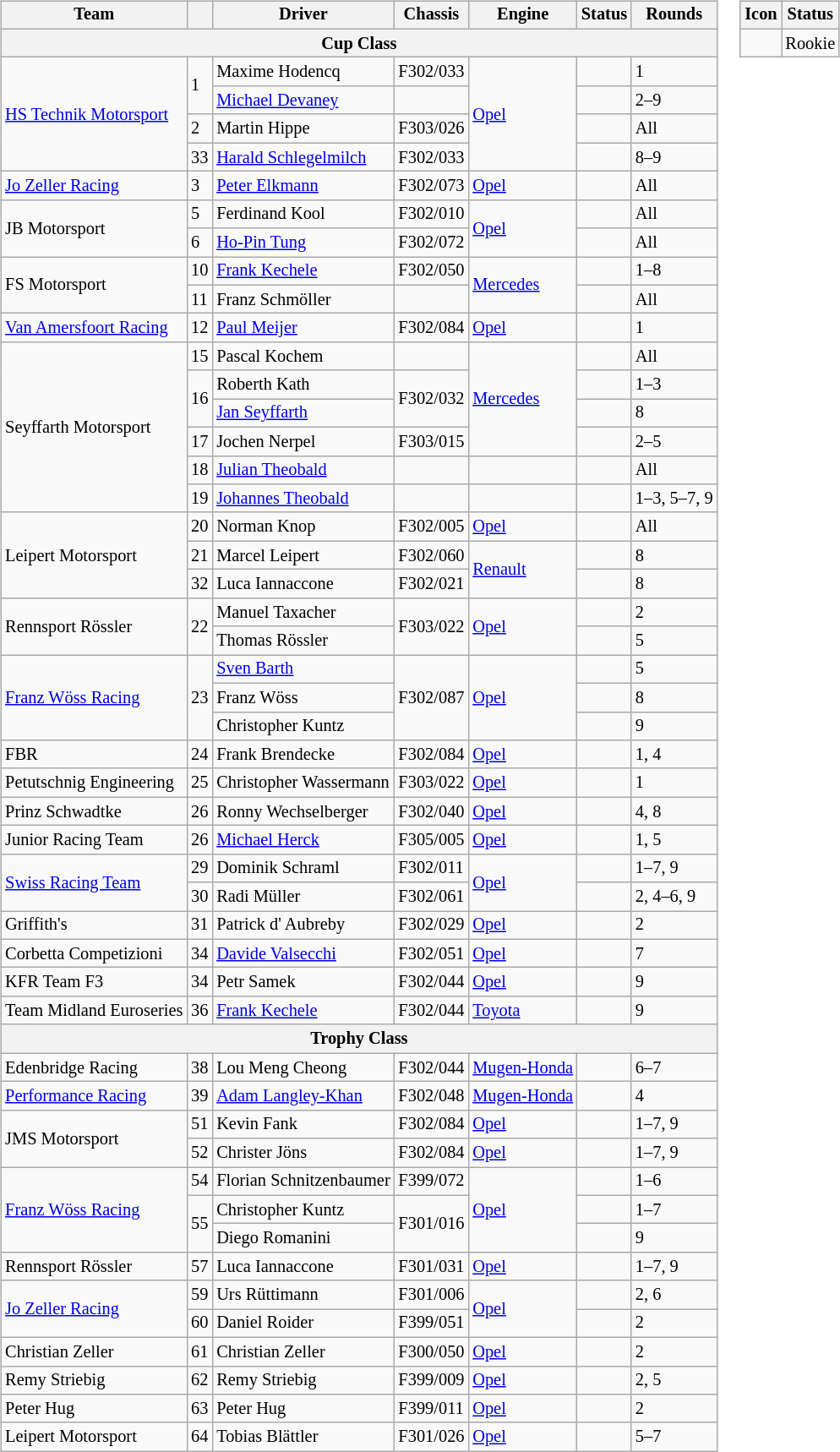<table>
<tr>
<td><br><table class="wikitable" style="font-size: 85%;">
<tr>
<th>Team</th>
<th></th>
<th>Driver</th>
<th>Chassis</th>
<th>Engine</th>
<th>Status</th>
<th>Rounds</th>
</tr>
<tr>
<th colspan=7>Cup Class</th>
</tr>
<tr>
<td rowspan=4> <a href='#'>HS Technik Motorsport</a></td>
<td rowspan=2>1</td>
<td> Maxime Hodencq</td>
<td>F302/033</td>
<td rowspan=4><a href='#'>Opel</a></td>
<td align=center></td>
<td>1</td>
</tr>
<tr>
<td> <a href='#'>Michael Devaney</a></td>
<td></td>
<td></td>
<td>2–9</td>
</tr>
<tr>
<td>2</td>
<td> Martin Hippe</td>
<td>F303/026</td>
<td align=center></td>
<td>All</td>
</tr>
<tr>
<td>33</td>
<td> <a href='#'>Harald Schlegelmilch</a></td>
<td>F302/033</td>
<td align=center></td>
<td>8–9</td>
</tr>
<tr>
<td> <a href='#'>Jo Zeller Racing</a></td>
<td>3</td>
<td> <a href='#'>Peter Elkmann</a></td>
<td>F302/073</td>
<td><a href='#'>Opel</a></td>
<td></td>
<td>All</td>
</tr>
<tr>
<td rowspan=2> JB Motorsport</td>
<td>5</td>
<td> Ferdinand Kool</td>
<td>F302/010</td>
<td rowspan=2><a href='#'>Opel</a></td>
<td align=center></td>
<td>All</td>
</tr>
<tr>
<td>6</td>
<td> <a href='#'>Ho-Pin Tung</a></td>
<td>F302/072</td>
<td></td>
<td>All</td>
</tr>
<tr>
<td rowspan=2> FS Motorsport</td>
<td>10</td>
<td> <a href='#'>Frank Kechele</a></td>
<td>F302/050</td>
<td rowspan=2><a href='#'>Mercedes</a></td>
<td align=center></td>
<td>1–8</td>
</tr>
<tr>
<td>11</td>
<td> Franz Schmöller</td>
<td></td>
<td></td>
<td>All</td>
</tr>
<tr>
<td> <a href='#'>Van Amersfoort Racing</a></td>
<td>12</td>
<td> <a href='#'>Paul Meijer</a></td>
<td>F302/084</td>
<td><a href='#'>Opel</a></td>
<td align=center></td>
<td>1</td>
</tr>
<tr>
<td rowspan=6> Seyffarth Motorsport</td>
<td>15</td>
<td> Pascal Kochem</td>
<td></td>
<td rowspan=4><a href='#'>Mercedes</a></td>
<td align=center></td>
<td>All</td>
</tr>
<tr>
<td rowspan=2>16</td>
<td> Roberth Kath</td>
<td rowspan=2>F302/032</td>
<td></td>
<td>1–3</td>
</tr>
<tr>
<td> <a href='#'>Jan Seyffarth</a></td>
<td></td>
<td>8</td>
</tr>
<tr>
<td>17</td>
<td> Jochen Nerpel</td>
<td>F303/015</td>
<td></td>
<td>2–5</td>
</tr>
<tr>
<td>18</td>
<td> <a href='#'>Julian Theobald</a></td>
<td></td>
<td></td>
<td align=center></td>
<td>All</td>
</tr>
<tr>
<td>19</td>
<td> <a href='#'>Johannes Theobald</a></td>
<td></td>
<td></td>
<td align=center></td>
<td>1–3, 5–7, 9</td>
</tr>
<tr>
<td rowspan=3> Leipert Motorsport</td>
<td>20</td>
<td> Norman Knop</td>
<td>F302/005</td>
<td><a href='#'>Opel</a></td>
<td align=center></td>
<td>All</td>
</tr>
<tr>
<td>21</td>
<td> Marcel Leipert</td>
<td>F302/060</td>
<td rowspan=2><a href='#'>Renault</a></td>
<td></td>
<td>8</td>
</tr>
<tr>
<td>32</td>
<td> Luca Iannaccone</td>
<td>F302/021</td>
<td></td>
<td>8</td>
</tr>
<tr>
<td rowspan=2> Rennsport Rössler</td>
<td rowspan=2>22</td>
<td> Manuel Taxacher</td>
<td rowspan=2>F303/022</td>
<td rowspan=2><a href='#'>Opel</a></td>
<td align=center></td>
<td>2</td>
</tr>
<tr>
<td> Thomas Rössler</td>
<td></td>
<td>5</td>
</tr>
<tr>
<td rowspan=3> <a href='#'>Franz Wöss Racing</a></td>
<td rowspan=3>23</td>
<td> <a href='#'>Sven Barth</a></td>
<td rowspan=3>F302/087</td>
<td rowspan=3><a href='#'>Opel</a></td>
<td></td>
<td>5</td>
</tr>
<tr>
<td> Franz Wöss</td>
<td></td>
<td>8</td>
</tr>
<tr>
<td> Christopher Kuntz</td>
<td align=center></td>
<td>9</td>
</tr>
<tr>
<td> FBR</td>
<td>24</td>
<td> Frank Brendecke</td>
<td>F302/084</td>
<td><a href='#'>Opel</a></td>
<td></td>
<td>1, 4</td>
</tr>
<tr>
<td> Petutschnig Engineering</td>
<td>25</td>
<td> Christopher Wassermann</td>
<td>F303/022</td>
<td><a href='#'>Opel</a></td>
<td align=center></td>
<td>1</td>
</tr>
<tr>
<td> Prinz Schwadtke</td>
<td>26</td>
<td> Ronny Wechselberger</td>
<td>F302/040</td>
<td><a href='#'>Opel</a></td>
<td align=center></td>
<td>4, 8</td>
</tr>
<tr>
<td> Junior Racing Team</td>
<td>26</td>
<td> <a href='#'>Michael Herck</a></td>
<td>F305/005</td>
<td><a href='#'>Opel</a></td>
<td></td>
<td>1, 5</td>
</tr>
<tr>
<td rowspan=2> <a href='#'>Swiss Racing Team</a></td>
<td>29</td>
<td> Dominik Schraml</td>
<td>F302/011</td>
<td rowspan=2><a href='#'>Opel</a></td>
<td align=center></td>
<td>1–7, 9</td>
</tr>
<tr>
<td>30</td>
<td> Radi Müller</td>
<td>F302/061</td>
<td></td>
<td>2, 4–6, 9</td>
</tr>
<tr>
<td> Griffith's</td>
<td>31</td>
<td> Patrick d' Aubreby</td>
<td>F302/029</td>
<td><a href='#'>Opel</a></td>
<td></td>
<td>2</td>
</tr>
<tr>
<td> Corbetta Competizioni</td>
<td>34</td>
<td> <a href='#'>Davide Valsecchi</a></td>
<td>F302/051</td>
<td><a href='#'>Opel</a></td>
<td></td>
<td>7</td>
</tr>
<tr>
<td> KFR Team F3</td>
<td>34</td>
<td> Petr Samek</td>
<td>F302/044</td>
<td><a href='#'>Opel</a></td>
<td></td>
<td>9</td>
</tr>
<tr>
<td> Team Midland Euroseries</td>
<td>36</td>
<td> <a href='#'>Frank Kechele</a></td>
<td>F302/044</td>
<td><a href='#'>Toyota</a></td>
<td align=center></td>
<td>9</td>
</tr>
<tr>
<th colspan=7>Trophy Class</th>
</tr>
<tr>
<td> Edenbridge Racing</td>
<td>38</td>
<td> Lou Meng Cheong</td>
<td>F302/044</td>
<td><a href='#'>Mugen-Honda</a></td>
<td align=center></td>
<td>6–7</td>
</tr>
<tr>
<td> <a href='#'>Performance Racing</a></td>
<td>39</td>
<td> <a href='#'>Adam Langley-Khan</a></td>
<td>F302/048</td>
<td><a href='#'>Mugen-Honda</a></td>
<td></td>
<td>4</td>
</tr>
<tr>
<td rowspan=2> JMS Motorsport</td>
<td>51</td>
<td> Kevin Fank</td>
<td>F302/084</td>
<td><a href='#'>Opel</a></td>
<td></td>
<td>1–7, 9</td>
</tr>
<tr>
<td>52</td>
<td> Christer Jöns</td>
<td>F302/084</td>
<td><a href='#'>Opel</a></td>
<td align=center></td>
<td>1–7, 9</td>
</tr>
<tr>
<td rowspan=3> <a href='#'>Franz Wöss Racing</a></td>
<td>54</td>
<td> Florian Schnitzenbaumer</td>
<td>F399/072</td>
<td rowspan=3><a href='#'>Opel</a></td>
<td></td>
<td>1–6</td>
</tr>
<tr>
<td rowspan=2>55</td>
<td> Christopher Kuntz</td>
<td rowspan=2>F301/016</td>
<td align=center></td>
<td>1–7</td>
</tr>
<tr>
<td> Diego Romanini</td>
<td></td>
<td>9</td>
</tr>
<tr>
<td> Rennsport Rössler</td>
<td>57</td>
<td> Luca Iannaccone</td>
<td>F301/031</td>
<td><a href='#'>Opel</a></td>
<td></td>
<td>1–7, 9</td>
</tr>
<tr>
<td rowspan=2> <a href='#'>Jo Zeller Racing</a></td>
<td>59</td>
<td> Urs Rüttimann</td>
<td>F301/006</td>
<td rowspan=2><a href='#'>Opel</a></td>
<td></td>
<td>2, 6</td>
</tr>
<tr>
<td>60</td>
<td> Daniel Roider</td>
<td>F399/051</td>
<td></td>
<td>2</td>
</tr>
<tr>
<td> Christian Zeller</td>
<td>61</td>
<td> Christian Zeller</td>
<td>F300/050</td>
<td><a href='#'>Opel</a></td>
<td></td>
<td>2</td>
</tr>
<tr>
<td> Remy Striebig</td>
<td>62</td>
<td> Remy Striebig</td>
<td>F399/009</td>
<td><a href='#'>Opel</a></td>
<td></td>
<td>2, 5</td>
</tr>
<tr>
<td> Peter Hug</td>
<td>63</td>
<td> Peter Hug</td>
<td>F399/011</td>
<td><a href='#'>Opel</a></td>
<td></td>
<td>2</td>
</tr>
<tr>
<td> Leipert Motorsport</td>
<td>64</td>
<td> Tobias Blättler</td>
<td>F301/026</td>
<td><a href='#'>Opel</a></td>
<td></td>
<td>5–7</td>
</tr>
</table>
</td>
<td valign="top"><br><table class="wikitable" style="font-size: 85%;">
<tr>
<th>Icon</th>
<th>Status</th>
</tr>
<tr>
<td></td>
<td>Rookie</td>
</tr>
</table>
</td>
</tr>
</table>
